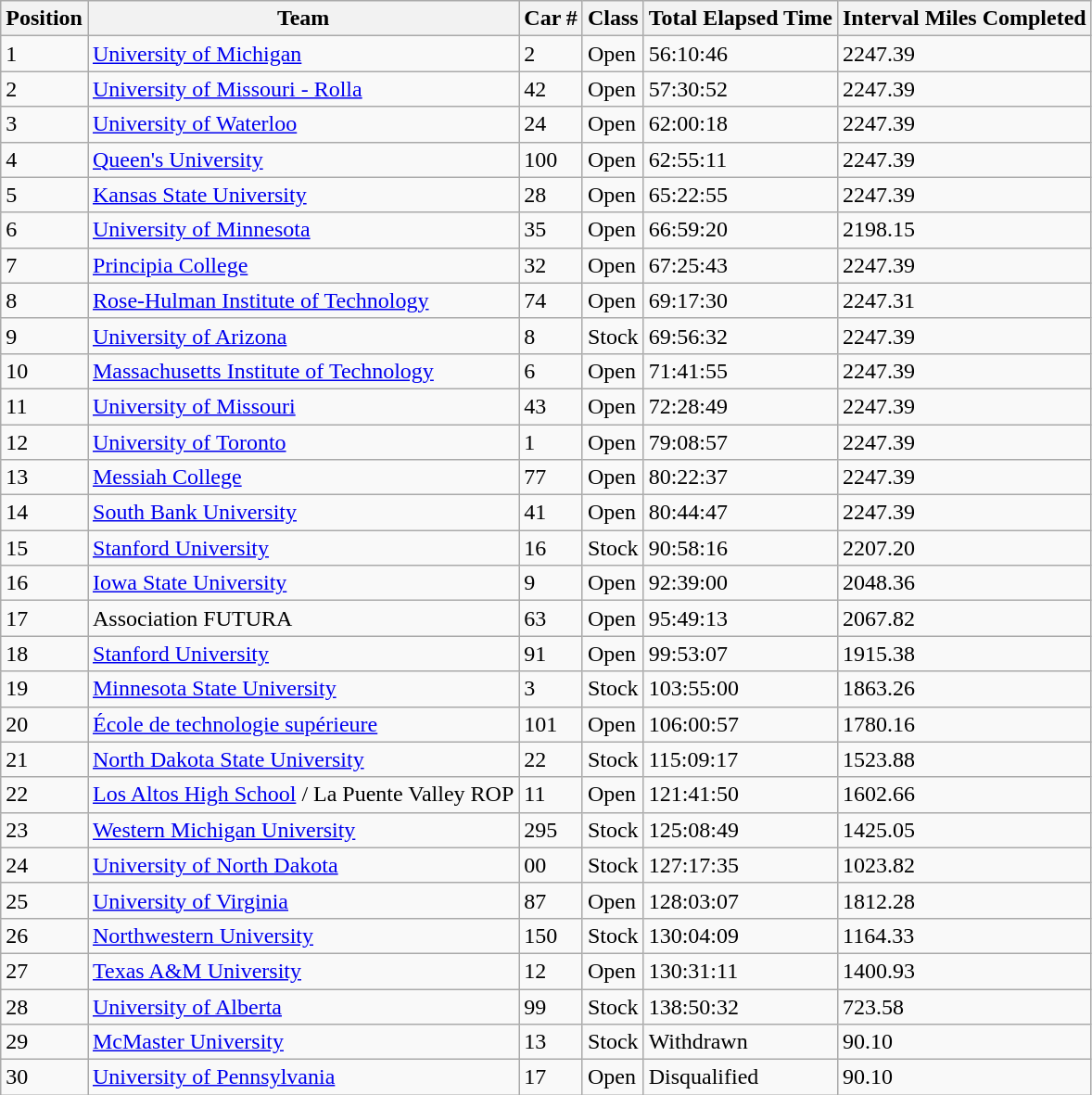<table class="wikitable">
<tr>
<th>Position</th>
<th>Team</th>
<th>Car #</th>
<th>Class</th>
<th>Total Elapsed Time</th>
<th>Interval Miles Completed</th>
</tr>
<tr>
<td>1</td>
<td><a href='#'>University of Michigan</a></td>
<td>2</td>
<td>Open</td>
<td>56:10:46</td>
<td>2247.39</td>
</tr>
<tr>
<td>2</td>
<td><a href='#'>University of Missouri - Rolla</a></td>
<td>42</td>
<td>Open</td>
<td>57:30:52</td>
<td>2247.39</td>
</tr>
<tr>
<td>3</td>
<td><a href='#'>University of Waterloo</a></td>
<td>24</td>
<td>Open</td>
<td>62:00:18</td>
<td>2247.39</td>
</tr>
<tr>
<td>4</td>
<td><a href='#'>Queen's University</a></td>
<td>100</td>
<td>Open</td>
<td>62:55:11</td>
<td>2247.39</td>
</tr>
<tr>
<td>5</td>
<td><a href='#'>Kansas State University</a></td>
<td>28</td>
<td>Open</td>
<td>65:22:55</td>
<td>2247.39</td>
</tr>
<tr>
<td>6</td>
<td><a href='#'>University of Minnesota</a></td>
<td>35</td>
<td>Open</td>
<td>66:59:20</td>
<td>2198.15</td>
</tr>
<tr>
<td>7</td>
<td><a href='#'>Principia College</a></td>
<td>32</td>
<td>Open</td>
<td>67:25:43</td>
<td>2247.39</td>
</tr>
<tr>
<td>8</td>
<td><a href='#'>Rose-Hulman Institute of Technology</a></td>
<td>74</td>
<td>Open</td>
<td>69:17:30</td>
<td>2247.31</td>
</tr>
<tr>
<td>9</td>
<td><a href='#'>University of Arizona</a></td>
<td>8</td>
<td>Stock</td>
<td>69:56:32</td>
<td>2247.39</td>
</tr>
<tr>
<td>10</td>
<td><a href='#'>Massachusetts Institute of Technology</a></td>
<td>6</td>
<td>Open</td>
<td>71:41:55</td>
<td>2247.39</td>
</tr>
<tr>
<td>11</td>
<td><a href='#'>University of Missouri</a></td>
<td>43</td>
<td>Open</td>
<td>72:28:49</td>
<td>2247.39</td>
</tr>
<tr>
<td>12</td>
<td><a href='#'>University of Toronto</a></td>
<td>1</td>
<td>Open</td>
<td>79:08:57</td>
<td>2247.39</td>
</tr>
<tr>
<td>13</td>
<td><a href='#'>Messiah College</a></td>
<td>77</td>
<td>Open</td>
<td>80:22:37</td>
<td>2247.39</td>
</tr>
<tr>
<td>14</td>
<td><a href='#'>South Bank University</a></td>
<td>41</td>
<td>Open</td>
<td>80:44:47</td>
<td>2247.39</td>
</tr>
<tr>
<td>15</td>
<td><a href='#'>Stanford University</a></td>
<td>16</td>
<td>Stock</td>
<td>90:58:16</td>
<td>2207.20</td>
</tr>
<tr>
<td>16</td>
<td><a href='#'>Iowa State University</a></td>
<td>9</td>
<td>Open</td>
<td>92:39:00</td>
<td>2048.36</td>
</tr>
<tr>
<td>17</td>
<td>Association FUTURA</td>
<td>63</td>
<td>Open</td>
<td>95:49:13</td>
<td>2067.82</td>
</tr>
<tr>
<td>18</td>
<td><a href='#'>Stanford University</a></td>
<td>91</td>
<td>Open</td>
<td>99:53:07</td>
<td>1915.38</td>
</tr>
<tr>
<td>19</td>
<td><a href='#'>Minnesota State University</a></td>
<td>3</td>
<td>Stock</td>
<td>103:55:00</td>
<td>1863.26</td>
</tr>
<tr>
<td>20</td>
<td><a href='#'>École de technologie supérieure</a></td>
<td>101</td>
<td>Open</td>
<td>106:00:57</td>
<td>1780.16</td>
</tr>
<tr>
<td>21</td>
<td><a href='#'>North Dakota State University</a></td>
<td>22</td>
<td>Stock</td>
<td>115:09:17</td>
<td>1523.88</td>
</tr>
<tr>
<td>22</td>
<td><a href='#'>Los Altos High School</a> / La Puente Valley ROP</td>
<td>11</td>
<td>Open</td>
<td>121:41:50</td>
<td>1602.66</td>
</tr>
<tr>
<td>23</td>
<td><a href='#'>Western Michigan University</a></td>
<td>295</td>
<td>Stock</td>
<td>125:08:49</td>
<td>1425.05</td>
</tr>
<tr>
<td>24</td>
<td><a href='#'>University of North Dakota</a></td>
<td>00</td>
<td>Stock</td>
<td>127:17:35</td>
<td>1023.82</td>
</tr>
<tr>
<td>25</td>
<td><a href='#'>University of Virginia</a></td>
<td>87</td>
<td>Open</td>
<td>128:03:07</td>
<td>1812.28</td>
</tr>
<tr>
<td>26</td>
<td><a href='#'>Northwestern University</a></td>
<td>150</td>
<td>Stock</td>
<td>130:04:09</td>
<td>1164.33</td>
</tr>
<tr>
<td>27</td>
<td><a href='#'>Texas A&M University</a></td>
<td>12</td>
<td>Open</td>
<td>130:31:11</td>
<td>1400.93</td>
</tr>
<tr>
<td>28</td>
<td><a href='#'>University of Alberta</a></td>
<td>99</td>
<td>Stock</td>
<td>138:50:32</td>
<td>723.58</td>
</tr>
<tr>
<td>29</td>
<td><a href='#'>McMaster University</a></td>
<td>13</td>
<td>Stock</td>
<td>Withdrawn</td>
<td>90.10</td>
</tr>
<tr>
<td>30</td>
<td><a href='#'>University of Pennsylvania</a></td>
<td>17</td>
<td>Open</td>
<td>Disqualified</td>
<td>90.10</td>
</tr>
</table>
